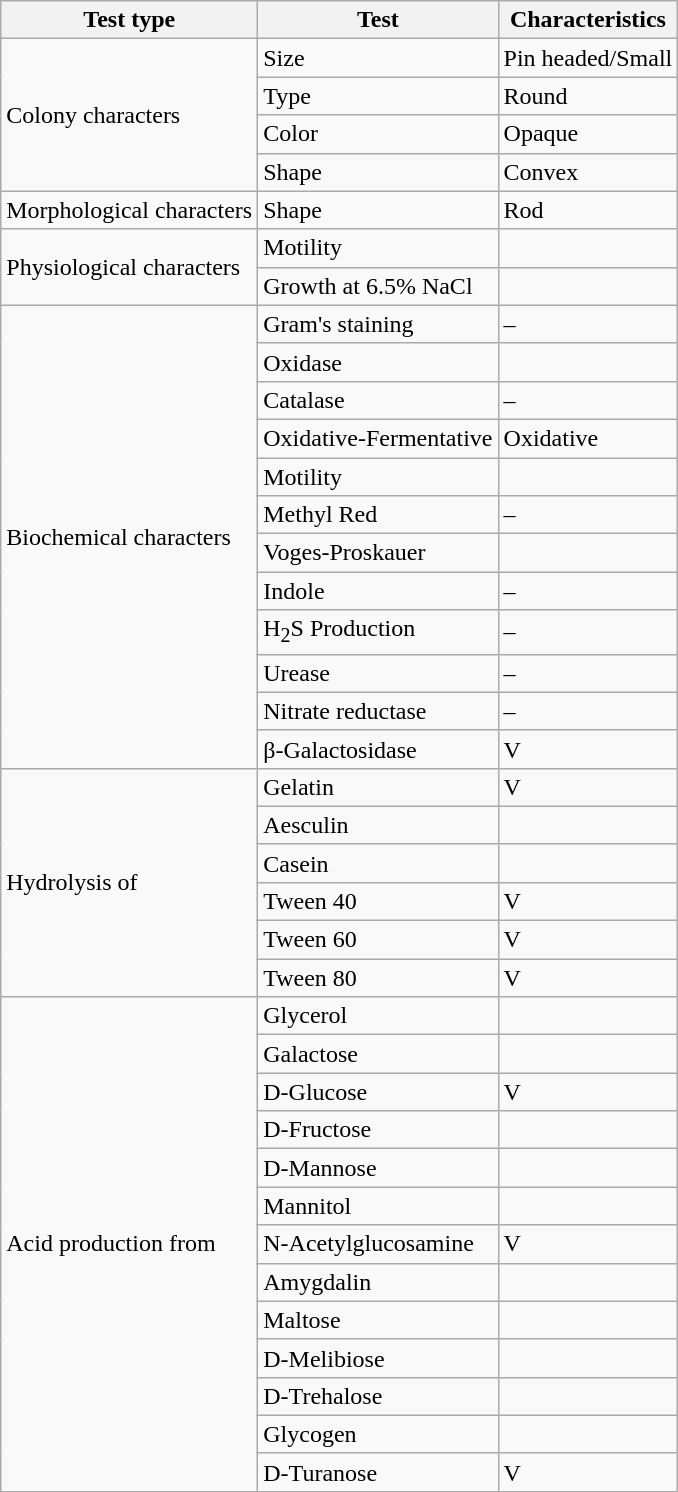<table class="wikitable">
<tr>
<th>Test type</th>
<th>Test</th>
<th>Characteristics</th>
</tr>
<tr>
<td rowspan="4">Colony  characters</td>
<td>Size</td>
<td>Pin  headed/Small</td>
</tr>
<tr>
<td>Type</td>
<td>Round</td>
</tr>
<tr>
<td>Color</td>
<td>Opaque</td>
</tr>
<tr>
<td>Shape</td>
<td>Convex</td>
</tr>
<tr>
<td>Morphological  characters</td>
<td>Shape</td>
<td>Rod</td>
</tr>
<tr>
<td rowspan="2">Physiological  characters</td>
<td>Motility</td>
<td></td>
</tr>
<tr>
<td>Growth  at 6.5% NaCl</td>
<td></td>
</tr>
<tr>
<td rowspan="12">Biochemical  characters</td>
<td>Gram's staining</td>
<td>–</td>
</tr>
<tr>
<td>Oxidase</td>
<td></td>
</tr>
<tr>
<td>Catalase</td>
<td>–</td>
</tr>
<tr>
<td>Oxidative-Fermentative</td>
<td>Oxidative</td>
</tr>
<tr>
<td>Motility</td>
<td></td>
</tr>
<tr>
<td>Methyl Red</td>
<td>–</td>
</tr>
<tr>
<td>Voges-Proskauer</td>
<td></td>
</tr>
<tr>
<td>Indole</td>
<td>–</td>
</tr>
<tr>
<td>H<sub>2</sub>S Production</td>
<td>–</td>
</tr>
<tr>
<td>Urease</td>
<td>–</td>
</tr>
<tr>
<td>Nitrate reductase</td>
<td>–</td>
</tr>
<tr>
<td>β-Galactosidase</td>
<td>V</td>
</tr>
<tr>
<td rowspan="6">Hydrolysis  of</td>
<td>Gelatin</td>
<td>V</td>
</tr>
<tr>
<td>Aesculin</td>
<td></td>
</tr>
<tr>
<td>Casein</td>
<td></td>
</tr>
<tr>
<td>Tween 40</td>
<td>V</td>
</tr>
<tr>
<td>Tween 60</td>
<td>V</td>
</tr>
<tr>
<td>Tween 80</td>
<td>V</td>
</tr>
<tr>
<td rowspan="13">Acid  production from</td>
<td>Glycerol</td>
<td></td>
</tr>
<tr>
<td>Galactose</td>
<td></td>
</tr>
<tr>
<td>D-Glucose</td>
<td>V</td>
</tr>
<tr>
<td>D-Fructose</td>
<td></td>
</tr>
<tr>
<td>D-Mannose</td>
<td></td>
</tr>
<tr>
<td>Mannitol</td>
<td></td>
</tr>
<tr>
<td>N-Acetylglucosamine</td>
<td>V</td>
</tr>
<tr>
<td>Amygdalin</td>
<td></td>
</tr>
<tr>
<td>Maltose</td>
<td></td>
</tr>
<tr>
<td>D-Melibiose</td>
<td></td>
</tr>
<tr>
<td>D-Trehalose</td>
<td></td>
</tr>
<tr>
<td>Glycogen</td>
<td></td>
</tr>
<tr>
<td>D-Turanose</td>
<td>V</td>
</tr>
</table>
